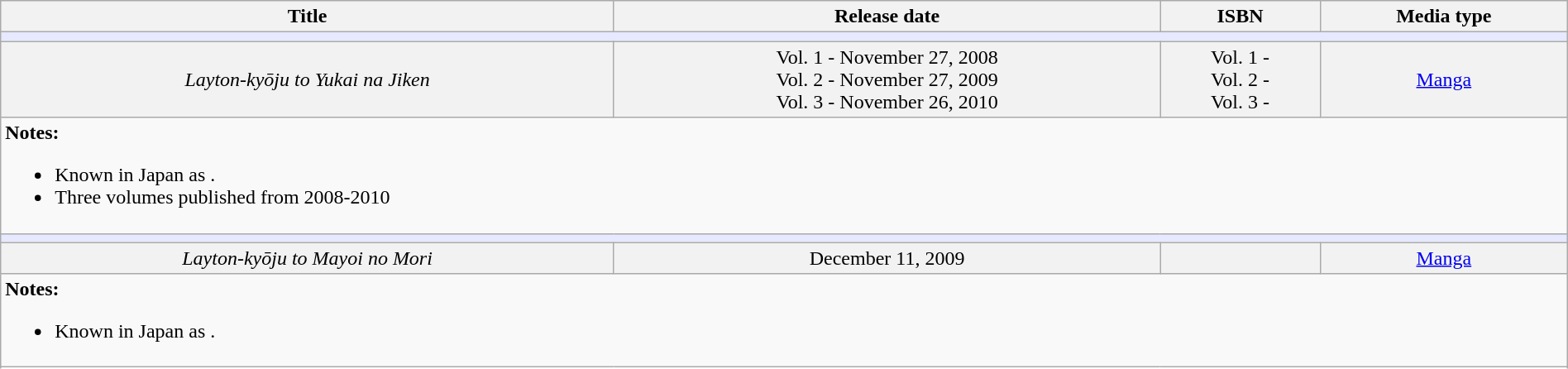<table class="wikitable" width="100%">
<tr style="text-align: center;">
<th>Title</th>
<th>Release date</th>
<th>ISBN</th>
<th>Media type</th>
</tr>
<tr>
<td colspan="4" bgcolor="#e6e9ff"></td>
</tr>
<tr bgcolor="#F2F2F2" align="center">
<td><em>Layton-kyōju to Yukai na Jiken</em></td>
<td>Vol. 1 - November 27, 2008 <br> Vol. 2 - November 27, 2009 <br> Vol. 3 - November 26, 2010</td>
<td>Vol. 1 -  <br> Vol. 2 -  <br> Vol. 3  - </td>
<td><a href='#'>Manga</a></td>
</tr>
<tr>
<td colspan="4" style="border: none; vertical-align: top;"><strong>Notes:</strong><br><ul><li>Known in Japan as .</li><li>Three volumes published from 2008-2010</li></ul></td>
</tr>
<tr>
<td colspan="4" bgcolor="#e6e9ff"></td>
</tr>
<tr bgcolor="#F2F2F2" align="center">
<td><em>Layton-kyōju to Mayoi no Mori</em></td>
<td>December 11, 2009</td>
<td></td>
<td><a href='#'>Manga</a></td>
</tr>
<tr>
<td colspan="4" style="border: none; vertical-align: top;"><strong>Notes:</strong><br><ul><li>Known in Japan as .</li></ul></td>
</tr>
<tr>
</tr>
</table>
